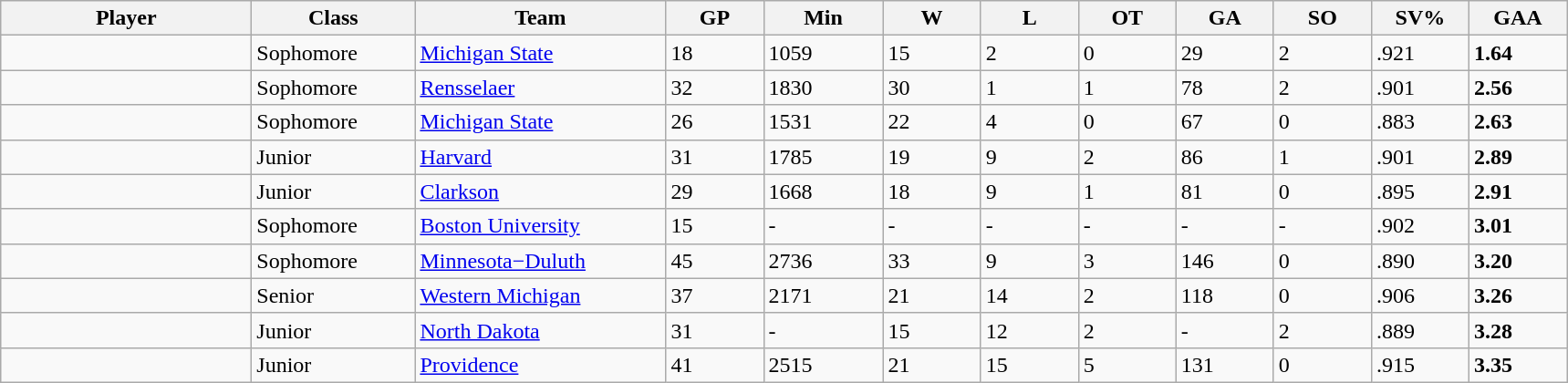<table class="wikitable sortable">
<tr>
<th style="width: 11em;">Player</th>
<th style="width: 7em;">Class</th>
<th style="width: 11em;">Team</th>
<th style="width: 4em;">GP</th>
<th style="width: 5em;">Min</th>
<th style="width: 4em;">W</th>
<th style="width: 4em;">L</th>
<th style="width: 4em;">OT</th>
<th style="width: 4em;">GA</th>
<th style="width: 4em;">SO</th>
<th style="width: 4em;">SV%</th>
<th style="width: 4em;">GAA</th>
</tr>
<tr>
<td></td>
<td>Sophomore</td>
<td><a href='#'>Michigan State</a></td>
<td>18</td>
<td>1059</td>
<td>15</td>
<td>2</td>
<td>0</td>
<td>29</td>
<td>2</td>
<td>.921</td>
<td><strong>1.64</strong></td>
</tr>
<tr>
<td></td>
<td>Sophomore</td>
<td><a href='#'>Rensselaer</a></td>
<td>32</td>
<td>1830</td>
<td>30</td>
<td>1</td>
<td>1</td>
<td>78</td>
<td>2</td>
<td>.901</td>
<td><strong>2.56</strong></td>
</tr>
<tr>
<td></td>
<td>Sophomore</td>
<td><a href='#'>Michigan State</a></td>
<td>26</td>
<td>1531</td>
<td>22</td>
<td>4</td>
<td>0</td>
<td>67</td>
<td>0</td>
<td>.883</td>
<td><strong>2.63</strong></td>
</tr>
<tr>
<td></td>
<td>Junior</td>
<td><a href='#'>Harvard</a></td>
<td>31</td>
<td>1785</td>
<td>19</td>
<td>9</td>
<td>2</td>
<td>86</td>
<td>1</td>
<td>.901</td>
<td><strong>2.89</strong></td>
</tr>
<tr>
<td></td>
<td>Junior</td>
<td><a href='#'>Clarkson</a></td>
<td>29</td>
<td>1668</td>
<td>18</td>
<td>9</td>
<td>1</td>
<td>81</td>
<td>0</td>
<td>.895</td>
<td><strong>2.91</strong></td>
</tr>
<tr>
<td></td>
<td>Sophomore</td>
<td><a href='#'>Boston University</a></td>
<td>15</td>
<td>-</td>
<td>-</td>
<td>-</td>
<td>-</td>
<td>-</td>
<td>-</td>
<td>.902</td>
<td><strong>3.01</strong></td>
</tr>
<tr>
<td></td>
<td>Sophomore</td>
<td><a href='#'>Minnesota−Duluth</a></td>
<td>45</td>
<td>2736</td>
<td>33</td>
<td>9</td>
<td>3</td>
<td>146</td>
<td>0</td>
<td>.890</td>
<td><strong>3.20</strong></td>
</tr>
<tr>
<td></td>
<td>Senior</td>
<td><a href='#'>Western Michigan</a></td>
<td>37</td>
<td>2171</td>
<td>21</td>
<td>14</td>
<td>2</td>
<td>118</td>
<td>0</td>
<td>.906</td>
<td><strong>3.26</strong></td>
</tr>
<tr>
<td></td>
<td>Junior</td>
<td><a href='#'>North Dakota</a></td>
<td>31</td>
<td>-</td>
<td>15</td>
<td>12</td>
<td>2</td>
<td>-</td>
<td>2</td>
<td>.889</td>
<td><strong>3.28</strong></td>
</tr>
<tr>
<td></td>
<td>Junior</td>
<td><a href='#'>Providence</a></td>
<td>41</td>
<td>2515</td>
<td>21</td>
<td>15</td>
<td>5</td>
<td>131</td>
<td>0</td>
<td>.915</td>
<td><strong>3.35</strong></td>
</tr>
</table>
